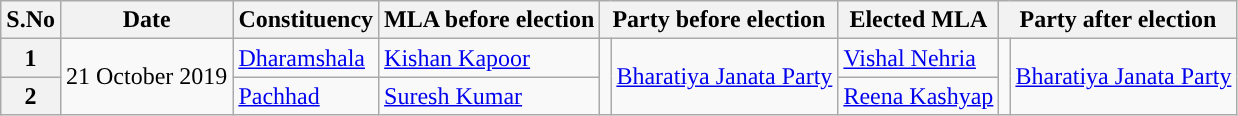<table class="wikitable sortable">
<tr>
<th>S.No</th>
<th>Date</th>
<th>Constituency</th>
<th>MLA before election</th>
<th colspan="2">Party before election</th>
<th>Elected MLA</th>
<th colspan="2">Party after election</th>
</tr>
<tr>
<th>1</th>
<td rowspan="2">21 October 2019</td>
<td><a href='#'>Dharamshala</a></td>
<td><a href='#'>Kishan Kapoor</a></td>
<td rowspan="2"></td>
<td rowspan="2"><a href='#'>Bharatiya Janata Party</a></td>
<td><a href='#'>Vishal Nehria</a></td>
<td rowspan="2"></td>
<td rowspan="2"><a href='#'>Bharatiya Janata Party</a></td>
</tr>
<tr>
<th>2</th>
<td><a href='#'>Pachhad</a></td>
<td><a href='#'>Suresh Kumar</a></td>
<td><a href='#'>Reena Kashyap</a></td>
</tr>
</table>
